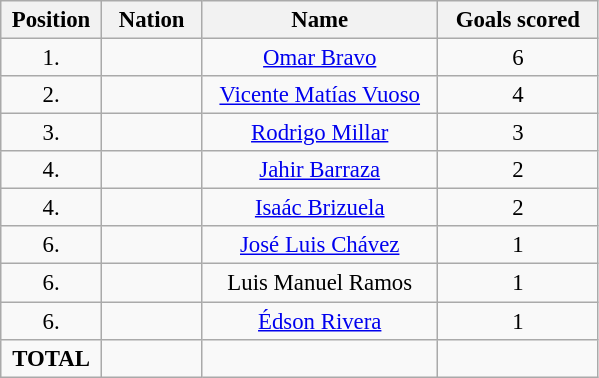<table class="wikitable" style="font-size: 95%; text-align: center;">
<tr>
<th width=60>Position</th>
<th width=60>Nation</th>
<th width=150>Name</th>
<th width=100>Goals scored</th>
</tr>
<tr>
<td>1.</td>
<td></td>
<td><a href='#'>Omar Bravo</a></td>
<td>6</td>
</tr>
<tr>
<td>2.</td>
<td></td>
<td><a href='#'>Vicente Matías Vuoso</a></td>
<td>4</td>
</tr>
<tr>
<td>3.</td>
<td></td>
<td><a href='#'>Rodrigo Millar</a></td>
<td>3</td>
</tr>
<tr>
<td>4.</td>
<td></td>
<td><a href='#'>Jahir Barraza</a></td>
<td>2</td>
</tr>
<tr>
<td>4.</td>
<td></td>
<td><a href='#'>Isaác Brizuela</a></td>
<td>2</td>
</tr>
<tr>
<td>6.</td>
<td></td>
<td><a href='#'>José Luis Chávez</a></td>
<td>1</td>
</tr>
<tr>
<td>6.</td>
<td></td>
<td>Luis Manuel Ramos</td>
<td>1</td>
</tr>
<tr>
<td>6.</td>
<td></td>
<td><a href='#'>Édson Rivera</a></td>
<td>1</td>
</tr>
<tr>
<td><strong>TOTAL</strong></td>
<td></td>
<td></td>
<td></td>
</tr>
</table>
